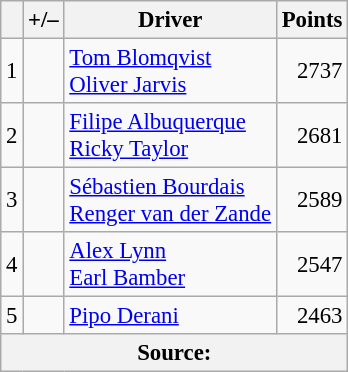<table class="wikitable" style="font-size: 95%;">
<tr>
<th scope="col"></th>
<th scope="col">+/–</th>
<th scope="col">Driver</th>
<th scope="col">Points</th>
</tr>
<tr>
<td align=center>1</td>
<td align="left"></td>
<td> <a href='#'>Tom Blomqvist</a><br> <a href='#'>Oliver Jarvis</a></td>
<td align=right>2737</td>
</tr>
<tr>
<td align=center>2</td>
<td align="left"></td>
<td> <a href='#'>Filipe Albuquerque</a><br> <a href='#'>Ricky Taylor</a></td>
<td align=right>2681</td>
</tr>
<tr>
<td align=center>3</td>
<td align="left"></td>
<td> <a href='#'>Sébastien Bourdais</a><br> <a href='#'>Renger van der Zande</a></td>
<td align=right>2589</td>
</tr>
<tr>
<td align=center>4</td>
<td align="left"></td>
<td> <a href='#'>Alex Lynn</a><br> <a href='#'>Earl Bamber</a></td>
<td align=right>2547</td>
</tr>
<tr>
<td align=center>5</td>
<td align="left"></td>
<td> <a href='#'>Pipo Derani</a></td>
<td align=right>2463</td>
</tr>
<tr>
<th colspan=5>Source:</th>
</tr>
</table>
